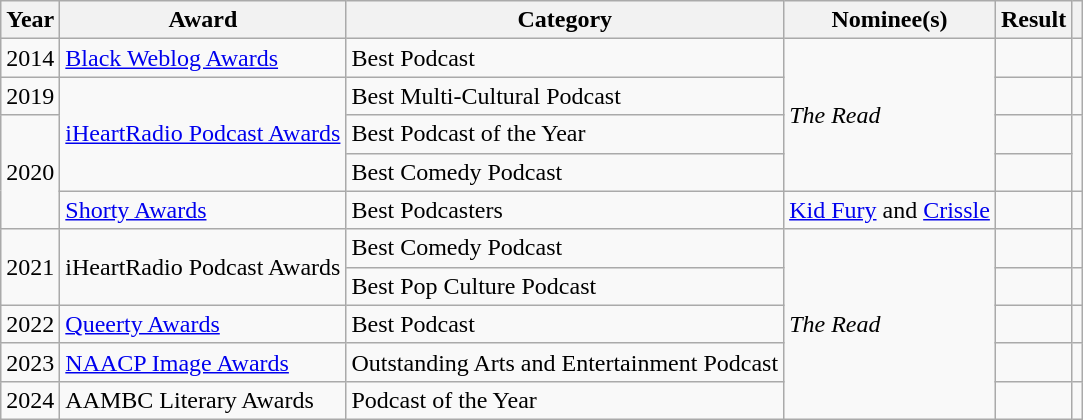<table class="wikitable sortable plainrowheaders">
<tr>
<th scope="col">Year</th>
<th scope="col">Award</th>
<th scope="col">Category</th>
<th scope="col">Nominee(s)</th>
<th scope="col">Result</th>
<th scope="col" class="unsortable"></th>
</tr>
<tr>
<td>2014</td>
<td><a href='#'>Black Weblog Awards</a></td>
<td>Best Podcast</td>
<td rowspan="4"><em>The Read</em></td>
<td></td>
<td></td>
</tr>
<tr>
<td>2019</td>
<td rowspan="3"><a href='#'>iHeartRadio Podcast Awards</a></td>
<td>Best Multi-Cultural Podcast</td>
<td></td>
<td></td>
</tr>
<tr>
<td rowspan="3">2020</td>
<td>Best Podcast of the Year</td>
<td></td>
<td rowspan="2"></td>
</tr>
<tr>
<td>Best Comedy Podcast</td>
<td></td>
</tr>
<tr>
<td><a href='#'>Shorty Awards</a></td>
<td>Best Podcasters</td>
<td><a href='#'>Kid Fury</a> and <a href='#'>Crissle</a></td>
<td></td>
<td></td>
</tr>
<tr>
<td rowspan="2">2021</td>
<td rowspan="2">iHeartRadio Podcast Awards</td>
<td>Best Comedy Podcast</td>
<td rowspan="5"><em>The Read</em></td>
<td></td>
<td></td>
</tr>
<tr>
<td>Best Pop Culture Podcast</td>
<td></td>
<td></td>
</tr>
<tr>
<td>2022</td>
<td><a href='#'>Queerty Awards</a></td>
<td>Best Podcast</td>
<td></td>
<td></td>
</tr>
<tr>
<td>2023</td>
<td><a href='#'>NAACP Image Awards</a></td>
<td>Outstanding Arts and Entertainment Podcast</td>
<td></td>
<td></td>
</tr>
<tr>
<td>2024</td>
<td>AAMBC Literary Awards</td>
<td>Podcast of the Year</td>
<td></td>
<td></td>
</tr>
</table>
